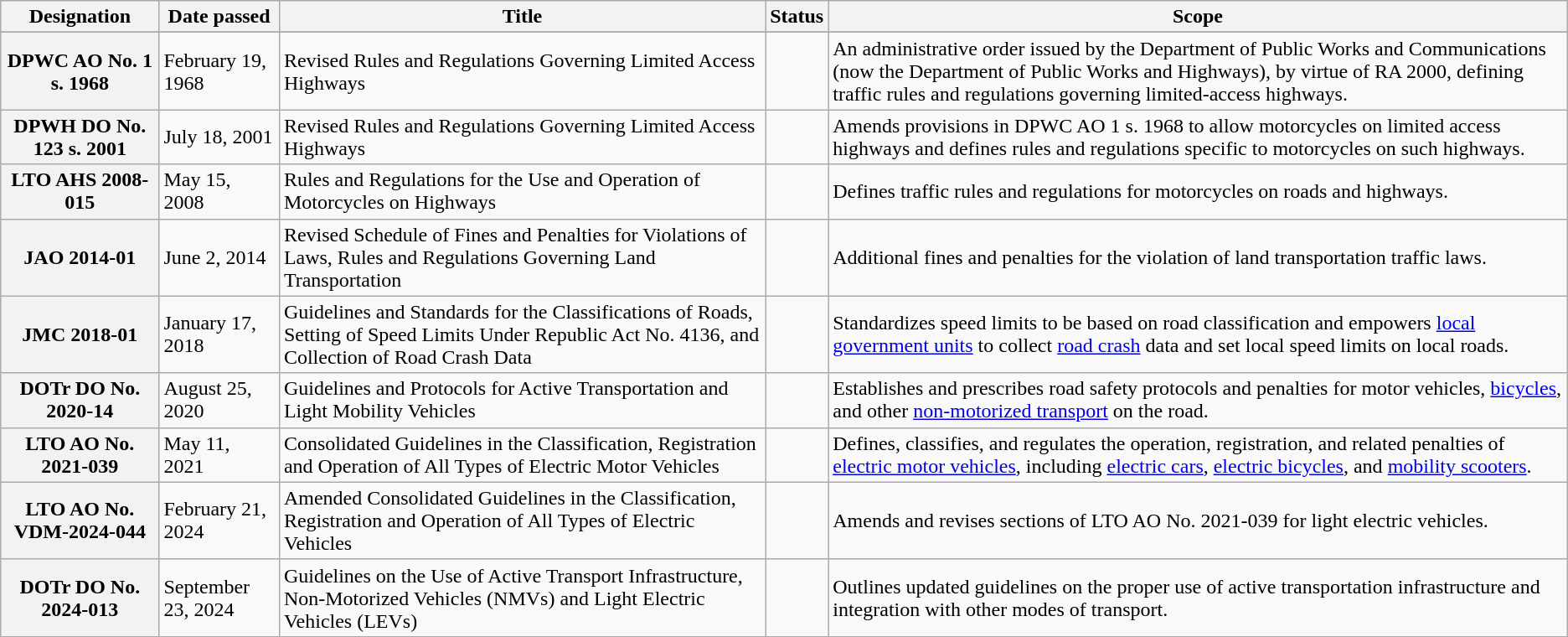<table class="wikitable sortable collapsible" style="min-width:50%;">
<tr>
<th>Designation</th>
<th data-sort-type="date">Date passed</th>
<th>Title</th>
<th>Status</th>
<th>Scope</th>
</tr>
<tr>
</tr>
<tr>
<th>DPWC AO No. 1 s. 1968</th>
<td>February 19, 1968</td>
<td>Revised Rules and Regulations Governing Limited Access Highways</td>
<td></td>
<td>An administrative order issued by the Department of Public Works and Communications (now the Department of Public Works and Highways), by virtue of RA 2000, defining traffic rules and regulations governing limited-access highways.</td>
</tr>
<tr>
<th>DPWH DO No. 123 s. 2001</th>
<td>July 18, 2001</td>
<td>Revised Rules and Regulations Governing Limited Access Highways</td>
<td></td>
<td>Amends provisions in DPWC AO 1 s. 1968 to allow motorcycles on limited access highways and defines rules and regulations specific to motorcycles on such highways.</td>
</tr>
<tr>
<th>LTO AHS 2008-015</th>
<td>May 15, 2008</td>
<td>Rules and Regulations for the Use and Operation of Motorcycles on Highways</td>
<td></td>
<td>Defines traffic rules and regulations for motorcycles on roads and highways.</td>
</tr>
<tr>
<th>JAO 2014-01</th>
<td>June 2, 2014</td>
<td>Revised Schedule of Fines and Penalties for Violations of Laws, Rules and Regulations Governing Land Transportation</td>
<td></td>
<td>Additional fines and penalties for the violation of land transportation traffic laws.</td>
</tr>
<tr>
<th>JMC 2018-01</th>
<td>January 17, 2018</td>
<td>Guidelines and Standards for the Classifications of Roads, Setting of Speed Limits Under Republic Act No. 4136, and Collection of Road Crash Data</td>
<td></td>
<td>Standardizes speed limits to be based on road classification and empowers <a href='#'>local government units</a> to collect <a href='#'>road crash</a> data and set local speed limits on local roads.</td>
</tr>
<tr>
<th>DOTr DO No. 2020-14</th>
<td>August 25, 2020</td>
<td>Guidelines and Protocols for Active Transportation and Light Mobility Vehicles</td>
<td></td>
<td>Establishes and prescribes road safety protocols and penalties for motor vehicles, <a href='#'>bicycles</a>, and other <a href='#'>non-motorized transport</a> on the road.</td>
</tr>
<tr>
<th>LTO AO No. 2021-039</th>
<td>May 11, 2021</td>
<td>Consolidated Guidelines in the Classification, Registration and Operation of All Types of Electric Motor Vehicles</td>
<td></td>
<td>Defines, classifies, and regulates the operation, registration, and related penalties of <a href='#'>electric motor vehicles</a>, including <a href='#'>electric cars</a>, <a href='#'>electric bicycles</a>, and <a href='#'>mobility scooters</a>.</td>
</tr>
<tr>
<th>LTO AO No. VDM-2024-044</th>
<td>February 21, 2024</td>
<td>Amended Consolidated Guidelines in the Classification, Registration and Operation of All Types of Electric Vehicles</td>
<td></td>
<td>Amends and revises sections of LTO AO No. 2021-039 for light electric vehicles.</td>
</tr>
<tr>
<th>DOTr DO No. 2024-013</th>
<td>September 23, 2024</td>
<td>Guidelines on the Use of Active Transport Infrastructure, Non-Motorized Vehicles (NMVs) and Light Electric Vehicles (LEVs)</td>
<td></td>
<td>Outlines updated guidelines on the proper use of active transportation infrastructure and integration with other modes of transport.</td>
</tr>
</table>
